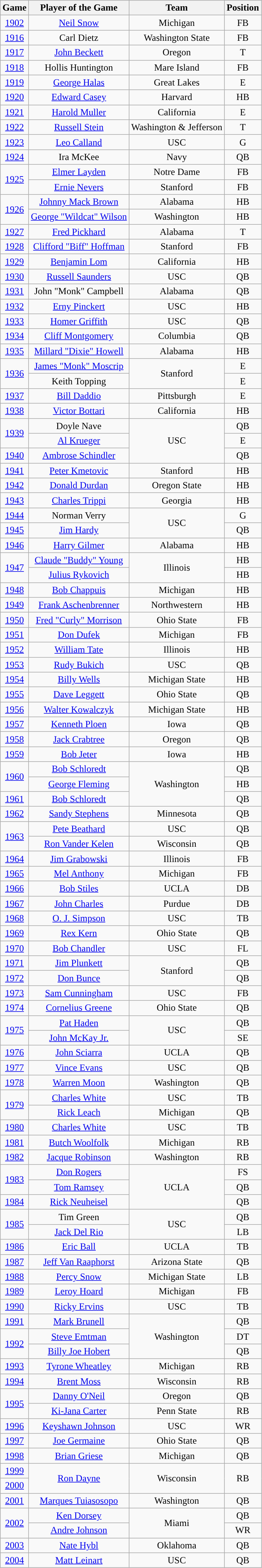<table class="wikitable mw-collapsible mw-collapsed" style="text-align:center">
<tr>
<th>Game</th>
<th>Player of the Game</th>
<th>Team</th>
<th>Position</th>
</tr>
<tr>
<td><a href='#'>1902</a></td>
<td><a href='#'>Neil Snow</a></td>
<td>Michigan</td>
<td>FB</td>
</tr>
<tr>
<td><a href='#'>1916</a></td>
<td>Carl Dietz</td>
<td>Washington State</td>
<td>FB</td>
</tr>
<tr>
<td><a href='#'>1917</a></td>
<td><a href='#'>John Beckett</a></td>
<td>Oregon</td>
<td>T</td>
</tr>
<tr>
<td><a href='#'>1918</a></td>
<td>Hollis Huntington</td>
<td>Mare Island</td>
<td>FB</td>
</tr>
<tr>
<td><a href='#'>1919</a></td>
<td><a href='#'>George Halas</a></td>
<td>Great Lakes</td>
<td>E</td>
</tr>
<tr>
<td><a href='#'>1920</a></td>
<td><a href='#'>Edward Casey</a></td>
<td>Harvard</td>
<td>HB</td>
</tr>
<tr>
<td><a href='#'>1921</a></td>
<td><a href='#'>Harold Muller</a></td>
<td>California</td>
<td>E</td>
</tr>
<tr>
<td><a href='#'>1922</a></td>
<td><a href='#'>Russell Stein</a></td>
<td>Washington & Jefferson</td>
<td>T</td>
</tr>
<tr>
<td><a href='#'>1923</a></td>
<td><a href='#'>Leo Calland</a></td>
<td>USC</td>
<td>G</td>
</tr>
<tr>
<td><a href='#'>1924</a></td>
<td>Ira McKee</td>
<td>Navy</td>
<td>QB</td>
</tr>
<tr>
<td rowspan=2><a href='#'>1925</a></td>
<td><a href='#'>Elmer Layden</a></td>
<td>Notre Dame</td>
<td>FB</td>
</tr>
<tr>
<td><a href='#'>Ernie Nevers</a></td>
<td>Stanford</td>
<td>FB</td>
</tr>
<tr>
<td rowspan=2><a href='#'>1926</a></td>
<td><a href='#'>Johnny Mack Brown</a></td>
<td>Alabama</td>
<td>HB</td>
</tr>
<tr>
<td><a href='#'>George "Wildcat" Wilson</a></td>
<td>Washington</td>
<td>HB</td>
</tr>
<tr>
<td><a href='#'>1927</a></td>
<td><a href='#'>Fred Pickhard</a></td>
<td>Alabama</td>
<td>T</td>
</tr>
<tr>
<td><a href='#'>1928</a></td>
<td><a href='#'>Clifford "Biff" Hoffman</a></td>
<td>Stanford</td>
<td>FB</td>
</tr>
<tr>
<td><a href='#'>1929</a></td>
<td><a href='#'>Benjamin Lom</a></td>
<td>California</td>
<td>HB</td>
</tr>
<tr>
<td><a href='#'>1930</a></td>
<td><a href='#'>Russell Saunders</a></td>
<td>USC</td>
<td>QB</td>
</tr>
<tr>
<td><a href='#'>1931</a></td>
<td>John "Monk" Campbell</td>
<td>Alabama</td>
<td>QB</td>
</tr>
<tr>
<td><a href='#'>1932</a></td>
<td><a href='#'>Erny Pinckert</a></td>
<td>USC</td>
<td>HB</td>
</tr>
<tr>
<td><a href='#'>1933</a></td>
<td><a href='#'>Homer Griffith</a></td>
<td>USC</td>
<td>QB</td>
</tr>
<tr>
<td><a href='#'>1934</a></td>
<td><a href='#'>Cliff Montgomery</a></td>
<td>Columbia</td>
<td>QB</td>
</tr>
<tr>
<td><a href='#'>1935</a></td>
<td><a href='#'>Millard "Dixie" Howell</a></td>
<td>Alabama</td>
<td>HB</td>
</tr>
<tr>
<td rowspan=2><a href='#'>1936</a></td>
<td><a href='#'>James "Monk" Moscrip</a></td>
<td rowspan="2">Stanford</td>
<td>E</td>
</tr>
<tr>
<td>Keith Topping</td>
<td>E</td>
</tr>
<tr>
<td><a href='#'>1937</a></td>
<td><a href='#'>Bill Daddio</a></td>
<td>Pittsburgh</td>
<td>E</td>
</tr>
<tr>
<td><a href='#'>1938</a></td>
<td><a href='#'>Victor Bottari</a></td>
<td>California</td>
<td>HB</td>
</tr>
<tr>
<td rowspan=2><a href='#'>1939</a></td>
<td>Doyle Nave</td>
<td rowspan="3">USC</td>
<td>QB</td>
</tr>
<tr>
<td><a href='#'>Al Krueger</a></td>
<td>E</td>
</tr>
<tr>
<td><a href='#'>1940</a></td>
<td><a href='#'>Ambrose Schindler</a></td>
<td>QB</td>
</tr>
<tr>
<td><a href='#'>1941</a></td>
<td><a href='#'>Peter Kmetovic</a></td>
<td>Stanford</td>
<td>HB</td>
</tr>
<tr>
<td><a href='#'>1942</a></td>
<td><a href='#'>Donald Durdan</a></td>
<td>Oregon State</td>
<td>HB</td>
</tr>
<tr>
<td><a href='#'>1943</a></td>
<td><a href='#'>Charles Trippi</a></td>
<td>Georgia</td>
<td>HB</td>
</tr>
<tr>
<td><a href='#'>1944</a></td>
<td>Norman Verry</td>
<td rowspan="2">USC</td>
<td>G</td>
</tr>
<tr>
<td><a href='#'>1945</a></td>
<td><a href='#'>Jim Hardy</a></td>
<td>QB</td>
</tr>
<tr>
<td><a href='#'>1946</a></td>
<td><a href='#'>Harry Gilmer</a></td>
<td>Alabama</td>
<td>HB</td>
</tr>
<tr>
<td rowspan=2><a href='#'>1947</a></td>
<td><a href='#'>Claude "Buddy" Young</a></td>
<td rowspan="2">Illinois</td>
<td>HB</td>
</tr>
<tr>
<td><a href='#'>Julius Rykovich</a></td>
<td>HB</td>
</tr>
<tr>
<td><a href='#'>1948</a></td>
<td><a href='#'>Bob Chappuis</a></td>
<td>Michigan</td>
<td>HB</td>
</tr>
<tr>
<td><a href='#'>1949</a></td>
<td><a href='#'>Frank Aschenbrenner</a></td>
<td>Northwestern</td>
<td>HB</td>
</tr>
<tr>
<td><a href='#'>1950</a></td>
<td><a href='#'>Fred "Curly" Morrison</a></td>
<td>Ohio State</td>
<td>FB</td>
</tr>
<tr>
<td><a href='#'>1951</a></td>
<td><a href='#'>Don Dufek</a></td>
<td>Michigan</td>
<td>FB</td>
</tr>
<tr>
<td><a href='#'>1952</a></td>
<td><a href='#'>William Tate</a></td>
<td>Illinois</td>
<td>HB</td>
</tr>
<tr>
<td><a href='#'>1953</a></td>
<td><a href='#'>Rudy Bukich</a></td>
<td>USC</td>
<td>QB</td>
</tr>
<tr>
<td><a href='#'>1954</a></td>
<td><a href='#'>Billy Wells</a></td>
<td>Michigan State</td>
<td>HB</td>
</tr>
<tr>
<td><a href='#'>1955</a></td>
<td><a href='#'>Dave Leggett</a></td>
<td>Ohio State</td>
<td>QB</td>
</tr>
<tr>
<td><a href='#'>1956</a></td>
<td><a href='#'>Walter Kowalczyk</a></td>
<td>Michigan State</td>
<td>HB</td>
</tr>
<tr>
<td><a href='#'>1957</a></td>
<td><a href='#'>Kenneth Ploen</a></td>
<td>Iowa</td>
<td>QB</td>
</tr>
<tr>
<td><a href='#'>1958</a></td>
<td><a href='#'>Jack Crabtree</a></td>
<td>Oregon</td>
<td>QB</td>
</tr>
<tr>
<td><a href='#'>1959</a></td>
<td><a href='#'>Bob Jeter</a></td>
<td>Iowa</td>
<td>HB</td>
</tr>
<tr>
<td rowspan=2><a href='#'>1960</a></td>
<td><a href='#'>Bob Schloredt</a></td>
<td rowspan="3">Washington</td>
<td>QB</td>
</tr>
<tr>
<td><a href='#'>George Fleming</a></td>
<td>HB</td>
</tr>
<tr>
<td><a href='#'>1961</a></td>
<td><a href='#'>Bob Schloredt</a></td>
<td>QB</td>
</tr>
<tr>
<td><a href='#'>1962</a></td>
<td><a href='#'>Sandy Stephens</a></td>
<td>Minnesota</td>
<td>QB</td>
</tr>
<tr>
<td rowspan=2><a href='#'>1963</a></td>
<td><a href='#'>Pete Beathard</a></td>
<td>USC</td>
<td>QB</td>
</tr>
<tr>
<td><a href='#'>Ron Vander Kelen</a></td>
<td>Wisconsin</td>
<td>QB</td>
</tr>
<tr>
<td><a href='#'>1964</a></td>
<td><a href='#'>Jim Grabowski</a></td>
<td>Illinois</td>
<td>FB</td>
</tr>
<tr>
<td><a href='#'>1965</a></td>
<td><a href='#'>Mel Anthony</a></td>
<td>Michigan</td>
<td>FB</td>
</tr>
<tr>
<td><a href='#'>1966</a></td>
<td><a href='#'>Bob Stiles</a></td>
<td>UCLA</td>
<td>DB</td>
</tr>
<tr>
<td><a href='#'>1967</a></td>
<td><a href='#'>John Charles</a></td>
<td>Purdue</td>
<td>DB</td>
</tr>
<tr>
<td><a href='#'>1968</a></td>
<td><a href='#'>O. J. Simpson</a></td>
<td>USC</td>
<td>TB</td>
</tr>
<tr>
<td><a href='#'>1969</a></td>
<td><a href='#'>Rex Kern</a></td>
<td>Ohio State</td>
<td>QB</td>
</tr>
<tr>
<td><a href='#'>1970</a></td>
<td><a href='#'>Bob Chandler</a></td>
<td>USC</td>
<td>FL</td>
</tr>
<tr>
<td><a href='#'>1971</a></td>
<td><a href='#'>Jim Plunkett</a></td>
<td rowspan="2">Stanford</td>
<td>QB</td>
</tr>
<tr>
<td><a href='#'>1972</a></td>
<td><a href='#'>Don Bunce</a></td>
<td>QB</td>
</tr>
<tr>
<td><a href='#'>1973</a></td>
<td><a href='#'>Sam Cunningham</a></td>
<td>USC</td>
<td>FB</td>
</tr>
<tr>
<td><a href='#'>1974</a></td>
<td><a href='#'>Cornelius Greene</a></td>
<td>Ohio State</td>
<td>QB</td>
</tr>
<tr>
<td rowspan=2><a href='#'>1975</a></td>
<td><a href='#'>Pat Haden</a></td>
<td rowspan="2">USC</td>
<td>QB</td>
</tr>
<tr>
<td><a href='#'>John McKay Jr.</a></td>
<td>SE</td>
</tr>
<tr>
<td><a href='#'>1976</a></td>
<td><a href='#'>John Sciarra</a></td>
<td>UCLA</td>
<td>QB</td>
</tr>
<tr>
<td><a href='#'>1977</a></td>
<td><a href='#'>Vince Evans</a></td>
<td>USC</td>
<td>QB</td>
</tr>
<tr>
<td><a href='#'>1978</a></td>
<td><a href='#'>Warren Moon</a></td>
<td>Washington</td>
<td>QB</td>
</tr>
<tr>
<td rowspan=2><a href='#'>1979</a></td>
<td><a href='#'>Charles White</a></td>
<td>USC</td>
<td>TB</td>
</tr>
<tr>
<td><a href='#'>Rick Leach</a></td>
<td>Michigan</td>
<td>QB</td>
</tr>
<tr>
<td><a href='#'>1980</a></td>
<td><a href='#'>Charles White</a></td>
<td>USC</td>
<td>TB</td>
</tr>
<tr>
<td><a href='#'>1981</a></td>
<td><a href='#'>Butch Woolfolk</a></td>
<td>Michigan</td>
<td>RB</td>
</tr>
<tr>
<td><a href='#'>1982</a></td>
<td><a href='#'>Jacque Robinson</a></td>
<td>Washington</td>
<td>RB</td>
</tr>
<tr>
<td rowspan=2><a href='#'>1983</a></td>
<td><a href='#'>Don Rogers</a></td>
<td rowspan="3">UCLA</td>
<td>FS</td>
</tr>
<tr>
<td><a href='#'>Tom Ramsey</a></td>
<td>QB</td>
</tr>
<tr>
<td><a href='#'>1984</a></td>
<td><a href='#'>Rick Neuheisel</a></td>
<td>QB</td>
</tr>
<tr>
<td rowspan=2><a href='#'>1985</a></td>
<td>Tim Green</td>
<td rowspan="2">USC</td>
<td>QB</td>
</tr>
<tr>
<td><a href='#'>Jack Del Rio</a></td>
<td>LB</td>
</tr>
<tr>
<td><a href='#'>1986</a></td>
<td><a href='#'>Eric Ball</a></td>
<td>UCLA</td>
<td>TB</td>
</tr>
<tr>
<td><a href='#'>1987</a></td>
<td><a href='#'>Jeff Van Raaphorst</a></td>
<td>Arizona State</td>
<td>QB</td>
</tr>
<tr>
<td><a href='#'>1988</a></td>
<td><a href='#'>Percy Snow</a></td>
<td>Michigan State</td>
<td>LB</td>
</tr>
<tr>
<td><a href='#'>1989</a></td>
<td><a href='#'>Leroy Hoard</a></td>
<td>Michigan</td>
<td>FB</td>
</tr>
<tr>
<td><a href='#'>1990</a></td>
<td><a href='#'>Ricky Ervins</a></td>
<td>USC</td>
<td>TB</td>
</tr>
<tr>
<td><a href='#'>1991</a></td>
<td><a href='#'>Mark Brunell</a></td>
<td rowspan="3">Washington</td>
<td>QB</td>
</tr>
<tr>
<td rowspan=2><a href='#'>1992</a></td>
<td><a href='#'>Steve Emtman</a></td>
<td>DT</td>
</tr>
<tr>
<td><a href='#'>Billy Joe Hobert</a></td>
<td>QB</td>
</tr>
<tr>
<td><a href='#'>1993</a></td>
<td><a href='#'>Tyrone Wheatley</a></td>
<td>Michigan</td>
<td>RB</td>
</tr>
<tr>
<td><a href='#'>1994</a></td>
<td><a href='#'>Brent Moss</a></td>
<td>Wisconsin</td>
<td>RB</td>
</tr>
<tr>
<td rowspan=2><a href='#'>1995</a></td>
<td><a href='#'>Danny O'Neil</a></td>
<td>Oregon</td>
<td>QB</td>
</tr>
<tr>
<td><a href='#'>Ki-Jana Carter</a></td>
<td>Penn State</td>
<td>RB</td>
</tr>
<tr>
<td><a href='#'>1996</a></td>
<td><a href='#'>Keyshawn Johnson</a></td>
<td>USC</td>
<td>WR</td>
</tr>
<tr>
<td><a href='#'>1997</a></td>
<td><a href='#'>Joe Germaine</a></td>
<td>Ohio State</td>
<td>QB</td>
</tr>
<tr>
<td><a href='#'>1998</a></td>
<td><a href='#'>Brian Griese</a></td>
<td>Michigan</td>
<td>QB</td>
</tr>
<tr>
<td><a href='#'>1999</a></td>
<td rowspan="2"><a href='#'>Ron Dayne</a></td>
<td rowspan="2">Wisconsin</td>
<td rowspan="2">RB</td>
</tr>
<tr>
<td><a href='#'>2000</a></td>
</tr>
<tr>
<td><a href='#'>2001</a></td>
<td><a href='#'>Marques Tuiasosopo</a></td>
<td>Washington</td>
<td>QB</td>
</tr>
<tr>
<td rowspan=2><a href='#'>2002</a></td>
<td><a href='#'>Ken Dorsey</a></td>
<td rowspan="2">Miami</td>
<td>QB</td>
</tr>
<tr>
<td><a href='#'>Andre Johnson</a></td>
<td>WR</td>
</tr>
<tr>
<td><a href='#'>2003</a></td>
<td><a href='#'>Nate Hybl</a></td>
<td>Oklahoma</td>
<td>QB</td>
</tr>
<tr>
<td><a href='#'>2004</a></td>
<td><a href='#'>Matt Leinart</a></td>
<td>USC</td>
<td>QB</td>
</tr>
</table>
